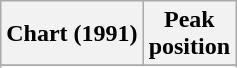<table class="wikitable sortable plainrowheaders" style="text-align:center">
<tr>
<th scope="col">Chart (1991)</th>
<th scope="col">Peak<br>position</th>
</tr>
<tr>
</tr>
<tr>
</tr>
<tr>
</tr>
<tr>
</tr>
<tr>
</tr>
<tr>
</tr>
<tr>
</tr>
</table>
